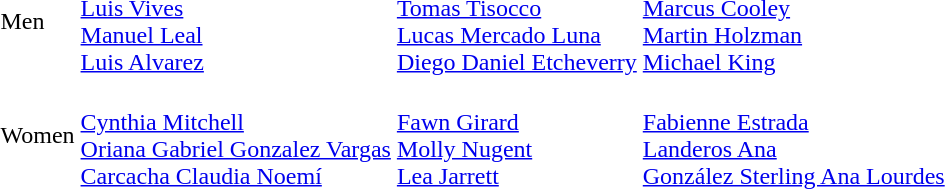<table>
<tr>
<td>Men</td>
<td><br><a href='#'>Luis Vives</a><br><a href='#'>Manuel Leal</a><br><a href='#'>Luis Alvarez</a></td>
<td><br><a href='#'>Tomas Tisocco</a><br><a href='#'>Lucas Mercado Luna</a><br><a href='#'>Diego Daniel Etcheverry</a></td>
<td><br><a href='#'>Marcus Cooley</a><br><a href='#'>Martin Holzman</a><br><a href='#'>Michael King</a></td>
</tr>
<tr>
<td>Women</td>
<td><br><a href='#'>Cynthia Mitchell</a><br><a href='#'>Oriana Gabriel Gonzalez Vargas</a><br><a href='#'>Carcacha Claudia Noemí</a></td>
<td><br><a href='#'>Fawn Girard</a><br><a href='#'>Molly Nugent</a><br><a href='#'>Lea Jarrett</a></td>
<td><br><a href='#'>Fabienne Estrada</a><br><a href='#'>Landeros Ana</a><br><a href='#'>González Sterling Ana Lourdes</a></td>
</tr>
</table>
